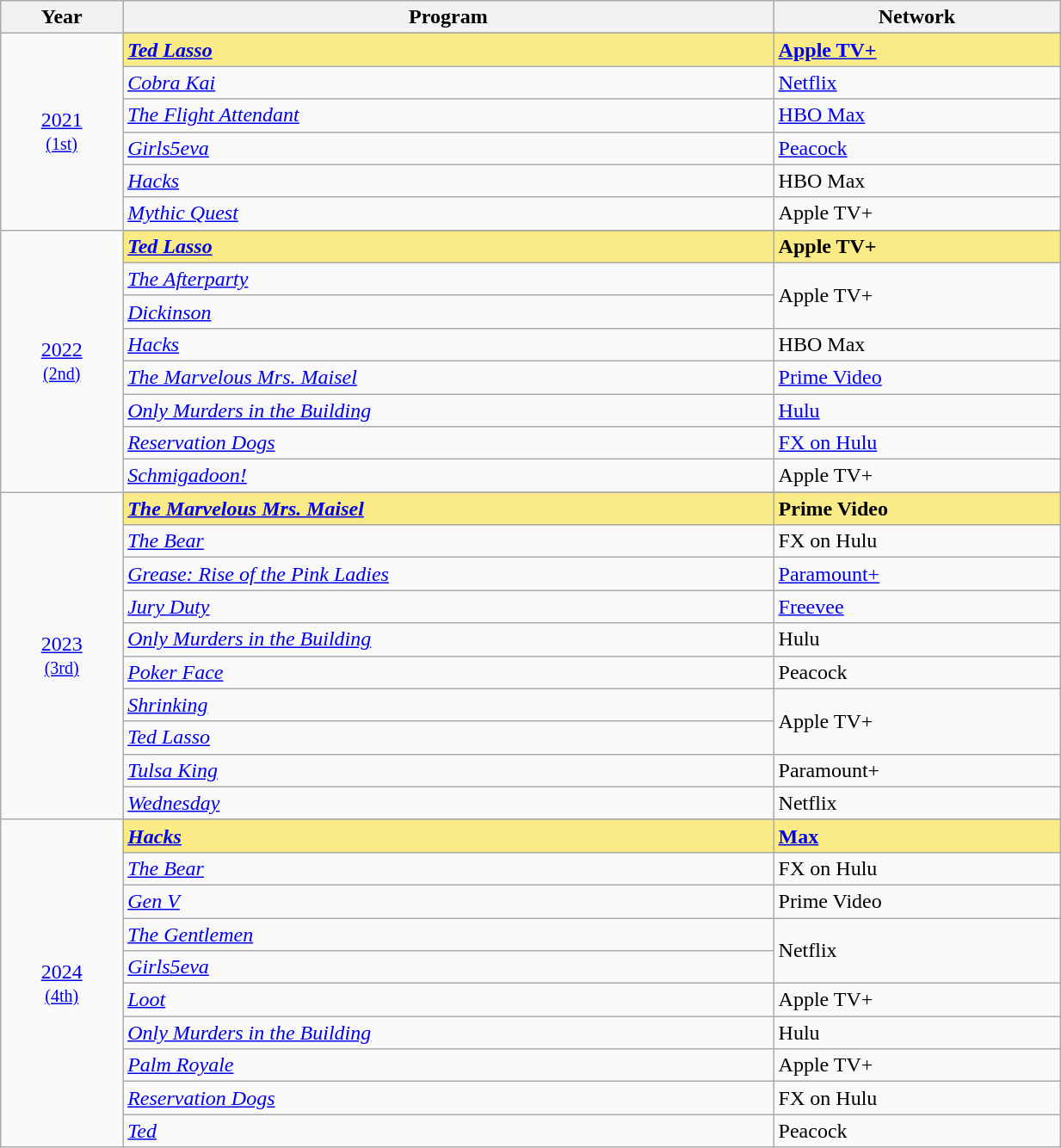<table class="wikitable" style="width:65%;">
<tr>
<th>Year</th>
<th>Program</th>
<th>Network</th>
</tr>
<tr>
<td rowspan="7" style="text-align:center"><a href='#'>2021</a><br><small><a href='#'>(1st)</a></small><br></td>
</tr>
<tr style="background:#FAEB86;">
<td><strong><em><a href='#'>Ted Lasso</a></em></strong></td>
<td><strong><a href='#'>Apple TV+</a></strong></td>
</tr>
<tr>
<td><em><a href='#'>Cobra Kai</a></em></td>
<td><a href='#'>Netflix</a></td>
</tr>
<tr>
<td><em><a href='#'>The Flight Attendant</a></em></td>
<td><a href='#'>HBO Max</a></td>
</tr>
<tr>
<td><em><a href='#'>Girls5eva</a></em></td>
<td><a href='#'>Peacock</a></td>
</tr>
<tr>
<td><em><a href='#'>Hacks</a></em></td>
<td>HBO Max</td>
</tr>
<tr>
<td><em><a href='#'>Mythic Quest</a></em></td>
<td>Apple TV+</td>
</tr>
<tr>
<td rowspan="9" style="text-align:center"><a href='#'>2022</a><br><small><a href='#'>(2nd)</a></small><br></td>
</tr>
<tr style="background:#FAEB86;">
<td><strong><em><a href='#'>Ted Lasso</a></em></strong></td>
<td><strong>Apple TV+</strong></td>
</tr>
<tr>
<td><em><a href='#'>The Afterparty</a></em></td>
<td rowspan="2">Apple TV+</td>
</tr>
<tr>
<td><em><a href='#'>Dickinson</a></em></td>
</tr>
<tr>
<td><em><a href='#'>Hacks</a></em></td>
<td>HBO Max</td>
</tr>
<tr>
<td><em><a href='#'>The Marvelous Mrs. Maisel</a></em></td>
<td><a href='#'>Prime Video</a></td>
</tr>
<tr>
<td><em><a href='#'>Only Murders in the Building</a></em></td>
<td><a href='#'>Hulu</a></td>
</tr>
<tr>
<td><em><a href='#'>Reservation Dogs</a></em></td>
<td><a href='#'>FX on Hulu</a></td>
</tr>
<tr>
<td><em><a href='#'>Schmigadoon!</a></em></td>
<td>Apple TV+</td>
</tr>
<tr>
<td rowspan="11" style="text-align:center"><a href='#'>2023</a><br><small><a href='#'>(3rd)</a></small><br></td>
</tr>
<tr style="background:#FAEB86;">
<td><strong><em><a href='#'>The Marvelous Mrs. Maisel</a></em></strong></td>
<td><strong>Prime Video</strong></td>
</tr>
<tr>
<td><em><a href='#'>The Bear</a></em></td>
<td>FX on Hulu</td>
</tr>
<tr>
<td><em><a href='#'>Grease: Rise of the Pink Ladies</a></em></td>
<td><a href='#'>Paramount+</a></td>
</tr>
<tr>
<td><em><a href='#'>Jury Duty</a></em></td>
<td><a href='#'>Freevee</a></td>
</tr>
<tr>
<td><em><a href='#'>Only Murders in the Building</a></em></td>
<td>Hulu</td>
</tr>
<tr>
<td><em><a href='#'>Poker Face</a></em></td>
<td>Peacock</td>
</tr>
<tr>
<td><em><a href='#'>Shrinking</a></em></td>
<td rowspan="2">Apple TV+</td>
</tr>
<tr>
<td><em><a href='#'>Ted Lasso</a></em></td>
</tr>
<tr>
<td><em><a href='#'>Tulsa King</a></em></td>
<td>Paramount+</td>
</tr>
<tr>
<td><em><a href='#'>Wednesday</a></em></td>
<td>Netflix</td>
</tr>
<tr>
<td rowspan="11" style="text-align:center"><a href='#'>2024</a><br><small><a href='#'>(4th)</a></small><br></td>
</tr>
<tr style="background:#FAEB86;">
<td><strong><em><a href='#'>Hacks</a></em></strong></td>
<td><strong><a href='#'>Max</a></strong></td>
</tr>
<tr>
<td><em><a href='#'>The Bear</a></em></td>
<td>FX on Hulu</td>
</tr>
<tr>
<td><em><a href='#'>Gen V</a></em></td>
<td>Prime Video</td>
</tr>
<tr>
<td><em><a href='#'>The Gentlemen</a></em></td>
<td rowspan="2">Netflix</td>
</tr>
<tr>
<td><em><a href='#'>Girls5eva</a></em></td>
</tr>
<tr>
<td><em><a href='#'>Loot</a></em></td>
<td>Apple TV+</td>
</tr>
<tr>
<td><em><a href='#'>Only Murders in the Building</a></em></td>
<td>Hulu</td>
</tr>
<tr>
<td><em><a href='#'>Palm Royale</a></em></td>
<td>Apple TV+</td>
</tr>
<tr>
<td><em><a href='#'>Reservation Dogs</a></em></td>
<td>FX on Hulu</td>
</tr>
<tr>
<td><em><a href='#'>Ted</a></em></td>
<td>Peacock</td>
</tr>
</table>
